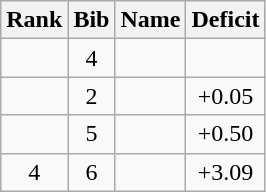<table class="wikitable" style="text-align:center;">
<tr>
<th>Rank</th>
<th>Bib</th>
<th>Name</th>
<th>Deficit</th>
</tr>
<tr>
<td></td>
<td>4</td>
<td align=left></td>
<td></td>
</tr>
<tr>
<td></td>
<td>2</td>
<td align=left></td>
<td>+0.05</td>
</tr>
<tr>
<td></td>
<td>5</td>
<td align=left></td>
<td>+0.50</td>
</tr>
<tr>
<td>4</td>
<td>6</td>
<td align=left></td>
<td>+3.09</td>
</tr>
</table>
